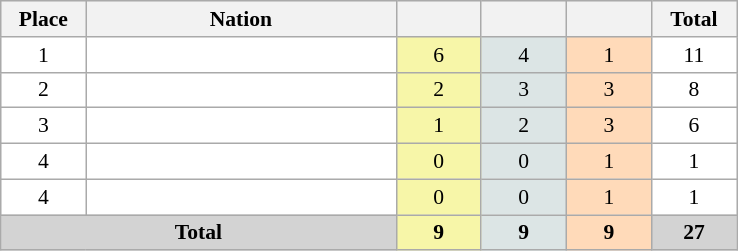<table class=wikitable style="border:1px solid #AAAAAA;font-size:90%">
<tr bgcolor="#EFEFEF">
<th width=50>Place</th>
<th width=200>Nation</th>
<th width=50></th>
<th width=50></th>
<th width=50></th>
<th width=50>Total</th>
</tr>
<tr align="center" valign="top" bgcolor="#FFFFFF">
<td>1</td>
<td align="left"></td>
<td style="background:#F7F6A8;">6</td>
<td style="background:#DCE5E5;">4</td>
<td style="background:#FFDAB9;">1</td>
<td>11</td>
</tr>
<tr align="center" valign="top" bgcolor="#FFFFFF">
<td>2</td>
<td align="left"></td>
<td style="background:#F7F6A8;">2</td>
<td style="background:#DCE5E5;">3</td>
<td style="background:#FFDAB9;">3</td>
<td>8</td>
</tr>
<tr align="center" valign="top" bgcolor="#FFFFFF">
<td>3</td>
<td align="left"></td>
<td style="background:#F7F6A8;">1</td>
<td style="background:#DCE5E5;">2</td>
<td style="background:#FFDAB9;">3</td>
<td>6</td>
</tr>
<tr align="center" valign="top" bgcolor="#FFFFFF">
<td>4</td>
<td align="left"></td>
<td style="background:#F7F6A8;">0</td>
<td style="background:#DCE5E5;">0</td>
<td style="background:#FFDAB9;">1</td>
<td>1</td>
</tr>
<tr align="center" valign="top" bgcolor="#FFFFFF">
<td>4</td>
<td align="left"></td>
<td style="background:#F7F6A8;">0</td>
<td style="background:#DCE5E5;">0</td>
<td style="background:#FFDAB9;">1</td>
<td>1</td>
</tr>
<tr align="center">
<td colspan="2" bgcolor=D3D3D3><strong>Total</strong></td>
<td style="background:#F7F6A8;"><strong>9</strong></td>
<td style="background:#DCE5E5;"><strong>9</strong></td>
<td style="background:#FFDAB9;"><strong>9</strong></td>
<td bgcolor=D3D3D3><strong>27</strong></td>
</tr>
</table>
